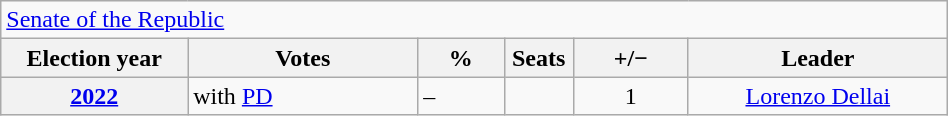<table class=wikitable style="width:50%; border:1px #AAAAFF solid">
<tr>
<td colspan=6><a href='#'>Senate of the Republic</a></td>
</tr>
<tr>
<th width=13%>Election year</th>
<th width=16%>Votes</th>
<th width=6%>%</th>
<th width=1%>Seats</th>
<th width=8%>+/−</th>
<th width=18%>Leader</th>
</tr>
<tr>
<th><a href='#'>2022</a></th>
<td>with <a href='#'>PD</a></td>
<td>–</td>
<td></td>
<td style="text-align: center"> 1</td>
<td style="text-align: center"><a href='#'>Lorenzo Dellai</a></td>
</tr>
</table>
